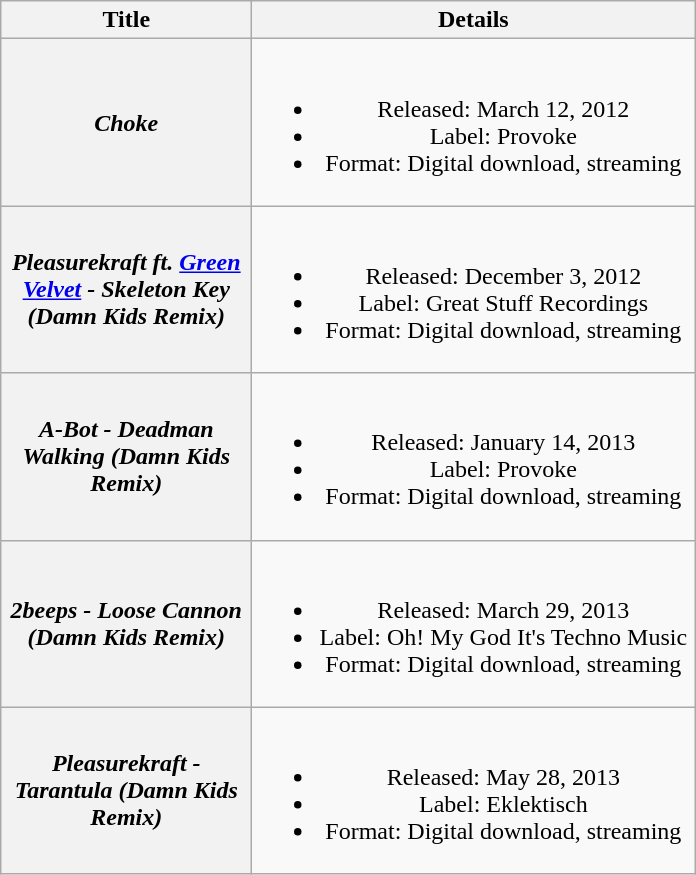<table class="wikitable plainrowheaders" style="text-align:center;">
<tr>
<th scope="col" style="width:10em;">Title</th>
<th scope="col" style="width:18em;">Details</th>
</tr>
<tr>
<th scope="row"><em>Choke</em></th>
<td><br><ul><li>Released: March 12, 2012</li><li>Label: Provoke</li><li>Format: Digital download, streaming</li></ul></td>
</tr>
<tr>
<th scope="row"><em>Pleasurekraft ft. <a href='#'>Green Velvet</a> - Skeleton Key (Damn Kids Remix)</em></th>
<td><br><ul><li>Released: December 3, 2012</li><li>Label: Great Stuff Recordings</li><li>Format: Digital download, streaming</li></ul></td>
</tr>
<tr>
<th scope="row"><em>A-Bot - Deadman Walking (Damn Kids Remix)</em></th>
<td><br><ul><li>Released: January 14, 2013</li><li>Label: Provoke</li><li>Format: Digital download, streaming</li></ul></td>
</tr>
<tr>
<th scope="row"><em>2beeps - Loose Cannon (Damn Kids Remix)</em></th>
<td><br><ul><li>Released: March 29, 2013</li><li>Label: Oh! My God It's Techno Music</li><li>Format: Digital download, streaming</li></ul></td>
</tr>
<tr>
<th scope="row"><em>Pleasurekraft - Tarantula (Damn Kids Remix)</em></th>
<td><br><ul><li>Released: May 28, 2013</li><li>Label: Eklektisch</li><li>Format: Digital download, streaming</li></ul></td>
</tr>
</table>
